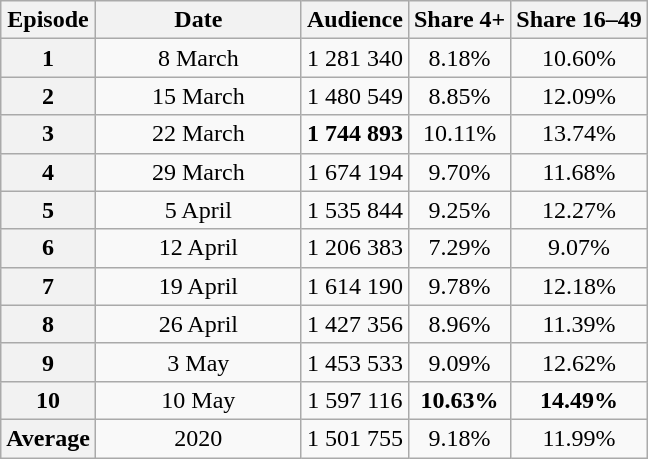<table class="wikitable sortable" style="text-align:center">
<tr>
<th>Episode</th>
<th scope="col" style="width:130px;">Date</th>
<th>Audience</th>
<th>Share 4+</th>
<th>Share 16–49</th>
</tr>
<tr>
<th>1</th>
<td>8 March</td>
<td>1 281 340</td>
<td>8.18%</td>
<td>10.60%</td>
</tr>
<tr>
<th>2</th>
<td>15 March</td>
<td>1 480 549</td>
<td>8.85%</td>
<td>12.09%</td>
</tr>
<tr>
<th>3</th>
<td>22 March</td>
<td><strong>1 744 893</strong></td>
<td>10.11%</td>
<td>13.74%</td>
</tr>
<tr>
<th>4</th>
<td>29 March</td>
<td>1 674 194</td>
<td>9.70%</td>
<td>11.68%</td>
</tr>
<tr>
<th>5</th>
<td>5 April</td>
<td>1 535 844</td>
<td>9.25%</td>
<td>12.27%</td>
</tr>
<tr>
<th>6</th>
<td>12 April</td>
<td>1 206 383</td>
<td>7.29%</td>
<td>9.07%</td>
</tr>
<tr>
<th>7</th>
<td>19 April</td>
<td>1 614 190</td>
<td>9.78%</td>
<td>12.18%</td>
</tr>
<tr>
<th>8</th>
<td>26 April</td>
<td>1 427 356</td>
<td>8.96%</td>
<td>11.39%</td>
</tr>
<tr>
<th>9</th>
<td>3 May</td>
<td>1 453 533</td>
<td>9.09%</td>
<td>12.62%</td>
</tr>
<tr>
<th>10</th>
<td>10 May</td>
<td>1 597 116</td>
<td><strong>10.63%</strong></td>
<td><strong>14.49%</strong></td>
</tr>
<tr>
<th>Average</th>
<td>2020</td>
<td>1 501 755</td>
<td>9.18%</td>
<td>11.99%</td>
</tr>
</table>
